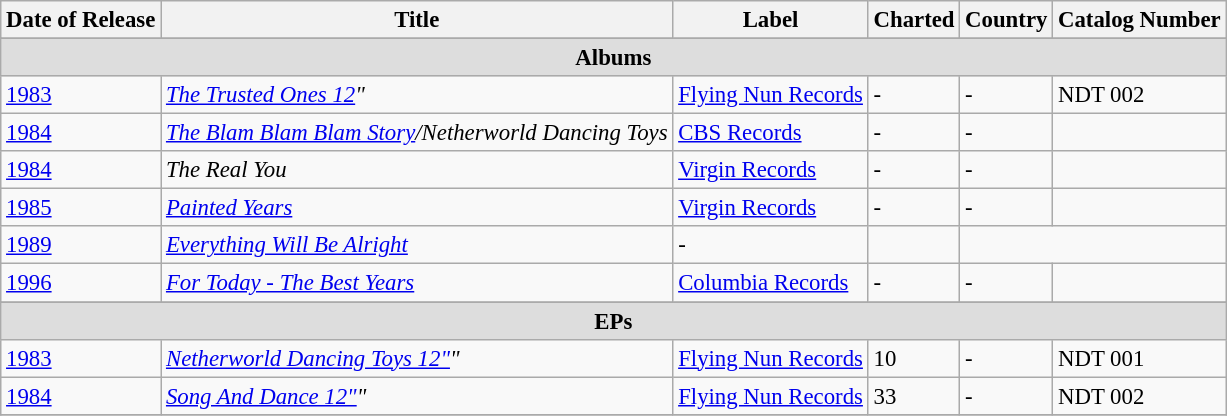<table class="wikitable" style="font-size: 95%;">
<tr>
<th>Date of Release</th>
<th>Title</th>
<th>Label</th>
<th>Charted</th>
<th>Country</th>
<th>Catalog Number</th>
</tr>
<tr>
</tr>
<tr bgcolor="#DDDDDD">
<td colspan=7 align=center><strong>Albums</strong></td>
</tr>
<tr>
<td><a href='#'>1983</a></td>
<td><em><a href='#'>The Trusted Ones 12</a>"</em></td>
<td><a href='#'>Flying Nun Records</a></td>
<td>-</td>
<td>-</td>
<td>NDT 002</td>
</tr>
<tr>
<td><a href='#'>1984</a></td>
<td><em><a href='#'>The Blam Blam Blam Story</a>/Netherworld Dancing Toys</em></td>
<td><a href='#'>CBS Records</a></td>
<td>-</td>
<td>-</td>
<td></td>
</tr>
<tr>
<td><a href='#'>1984</a></td>
<td><em>The Real You</em></td>
<td><a href='#'>Virgin Records</a></td>
<td>-</td>
<td>-</td>
<td></td>
</tr>
<tr>
<td><a href='#'>1985</a></td>
<td><em><a href='#'>Painted Years</a></em></td>
<td><a href='#'>Virgin Records</a></td>
<td>-</td>
<td>-</td>
<td></td>
</tr>
<tr>
<td><a href='#'>1989</a></td>
<td><em><a href='#'>Everything Will Be Alright</a></em></td>
<td>-</td>
<td></td>
</tr>
<tr>
<td><a href='#'>1996</a></td>
<td><em><a href='#'>For Today - The Best Years</a></em></td>
<td><a href='#'>Columbia Records</a></td>
<td>-</td>
<td>-</td>
<td></td>
</tr>
<tr>
</tr>
<tr bgcolor="#DDDDDD">
<td colspan=7 align=center><strong>EPs</strong></td>
</tr>
<tr>
<td><a href='#'>1983</a></td>
<td><em><a href='#'>Netherworld Dancing Toys 12"</a>"</em></td>
<td><a href='#'>Flying Nun Records</a></td>
<td>10</td>
<td>-</td>
<td>NDT 001</td>
</tr>
<tr>
<td><a href='#'>1984</a></td>
<td><em><a href='#'>Song And Dance 12"</a>"</em></td>
<td><a href='#'>Flying Nun Records</a></td>
<td>33</td>
<td>-</td>
<td>NDT 002</td>
</tr>
<tr>
</tr>
</table>
